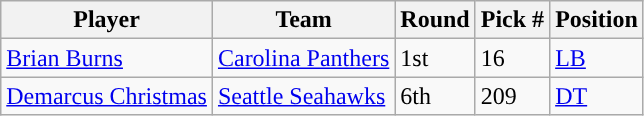<table class="wikitable">
<tr>
<th>Player</th>
<th>Team</th>
<th>Round</th>
<th>Pick #</th>
<th>Position</th>
</tr>
<tr>
<td><a href='#'>Brian Burns</a></td>
<td><a href='#'>Carolina Panthers</a></td>
<td>1st</td>
<td>16</td>
<td><a href='#'>LB</a></td>
</tr>
<tr>
<td><a href='#'>Demarcus Christmas</a></td>
<td><a href='#'>Seattle Seahawks</a></td>
<td>6th</td>
<td>209</td>
<td><a href='#'>DT</a></td>
</tr>
</table>
